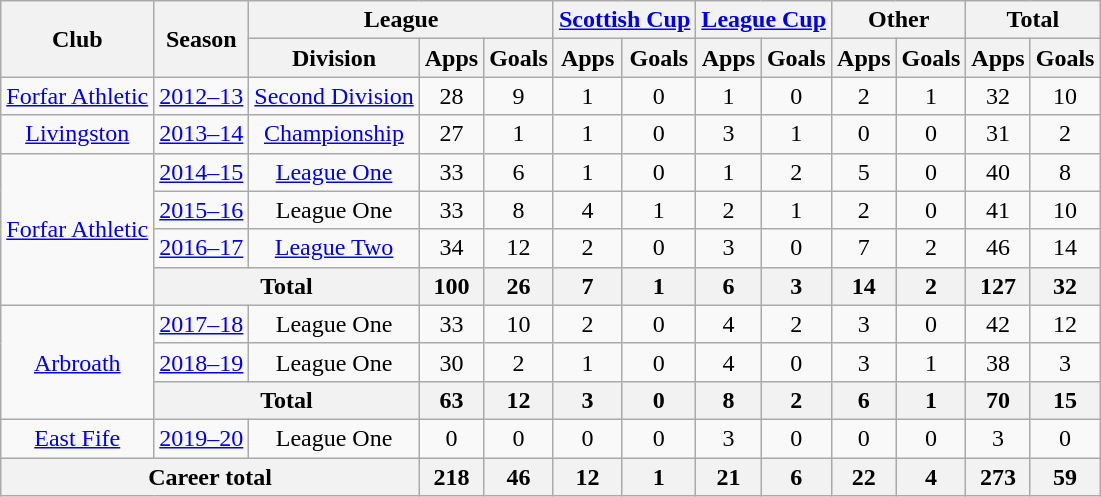<table class="wikitable" style="text-align:center">
<tr>
<th rowspan="2">Club</th>
<th rowspan="2">Season</th>
<th colspan="3">League</th>
<th colspan="2"><a href='#'>Scottish Cup</a></th>
<th colspan="2"><a href='#'>League Cup</a></th>
<th colspan="2">Other</th>
<th colspan="2">Total</th>
</tr>
<tr>
<th>Division</th>
<th>Apps</th>
<th>Goals</th>
<th>Apps</th>
<th>Goals</th>
<th>Apps</th>
<th>Goals</th>
<th>Apps</th>
<th>Goals</th>
<th>Apps</th>
<th>Goals</th>
</tr>
<tr>
<td><a href='#'>Forfar Athletic</a></td>
<td><a href='#'>2012–13</a></td>
<td><a href='#'>Second Division</a></td>
<td>28</td>
<td>9</td>
<td>1</td>
<td>0</td>
<td>1</td>
<td>0</td>
<td>2</td>
<td>1</td>
<td>32</td>
<td>10</td>
</tr>
<tr>
<td><a href='#'>Livingston</a></td>
<td><a href='#'>2013–14</a></td>
<td><a href='#'>Championship</a></td>
<td>27</td>
<td>1</td>
<td>1</td>
<td>0</td>
<td>3</td>
<td>1</td>
<td>0</td>
<td>0</td>
<td>31</td>
<td>2</td>
</tr>
<tr>
<td rowspan=4><a href='#'>Forfar Athletic</a></td>
<td><a href='#'>2014–15</a></td>
<td><a href='#'>League One</a></td>
<td>33</td>
<td>6</td>
<td>1</td>
<td>0</td>
<td>1</td>
<td>2</td>
<td>5</td>
<td>0</td>
<td>40</td>
<td>8</td>
</tr>
<tr>
<td><a href='#'>2015–16</a></td>
<td>League One</td>
<td>33</td>
<td>8</td>
<td>4</td>
<td>1</td>
<td>2</td>
<td>1</td>
<td>2</td>
<td>0</td>
<td>41</td>
<td>10</td>
</tr>
<tr>
<td><a href='#'>2016–17</a></td>
<td><a href='#'>League Two</a></td>
<td>34</td>
<td>12</td>
<td>2</td>
<td>0</td>
<td>3</td>
<td>0</td>
<td>7</td>
<td>2</td>
<td>46</td>
<td>14</td>
</tr>
<tr>
<th colspan="2">Total</th>
<th>100</th>
<th>26</th>
<th>7</th>
<th>1</th>
<th>6</th>
<th>3</th>
<th>14</th>
<th>2</th>
<th>127</th>
<th>32</th>
</tr>
<tr>
<td rowspan=3><a href='#'>Arbroath</a></td>
<td><a href='#'>2017–18</a></td>
<td>League One</td>
<td>33</td>
<td>10</td>
<td>2</td>
<td>0</td>
<td>4</td>
<td>2</td>
<td>3</td>
<td>0</td>
<td>42</td>
<td>12</td>
</tr>
<tr>
<td><a href='#'>2018–19</a></td>
<td>League One</td>
<td>30</td>
<td>2</td>
<td>1</td>
<td>0</td>
<td>4</td>
<td>0</td>
<td>3</td>
<td>1</td>
<td>38</td>
<td>3</td>
</tr>
<tr>
<th colspan="2">Total</th>
<th>63</th>
<th>12</th>
<th>3</th>
<th>0</th>
<th>8</th>
<th>2</th>
<th>6</th>
<th>1</th>
<th>70</th>
<th>15</th>
</tr>
<tr>
<td><a href='#'>East Fife</a></td>
<td><a href='#'>2019–20</a></td>
<td>League One</td>
<td>0</td>
<td>0</td>
<td>0</td>
<td>0</td>
<td>3</td>
<td>0</td>
<td>0</td>
<td>0</td>
<td>3</td>
<td>0</td>
</tr>
<tr>
<th colspan="3">Career total</th>
<th>218</th>
<th>46</th>
<th>12</th>
<th>1</th>
<th>21</th>
<th>6</th>
<th>22</th>
<th>4</th>
<th>273</th>
<th>59</th>
</tr>
</table>
